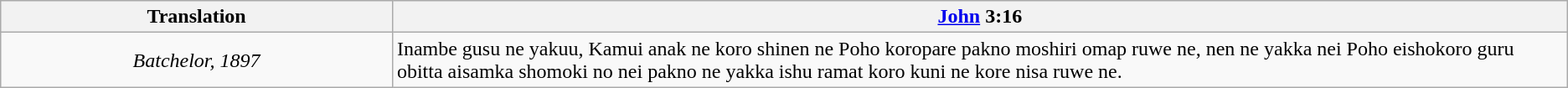<table class="wikitable">
<tr>
<th style="text-align:center; width:25%;">Translation</th>
<th><a href='#'>John</a> 3:16</th>
</tr>
<tr>
<td style="text-align:center;"><em>Batchelor, 1897</em></td>
<td>Inambe gusu ne yakuu, Kamui anak ne koro shinen ne Poho koropare pakno moshiri omap ruwe ne, nen ne yakka nei Poho eishokoro guru obitta aisamka shomoki no nei pakno ne yakka ishu ramat koro kuni ne kore nisa ruwe ne.</td>
</tr>
</table>
